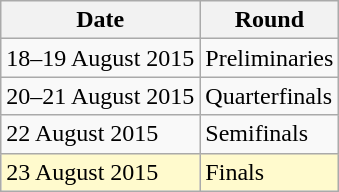<table class="wikitable">
<tr>
<th>Date</th>
<th>Round</th>
</tr>
<tr>
<td>18–19 August 2015</td>
<td>Preliminaries</td>
</tr>
<tr>
<td>20–21 August 2015</td>
<td>Quarterfinals</td>
</tr>
<tr>
<td>22 August 2015</td>
<td>Semifinals</td>
</tr>
<tr bgcolor=lemonchiffon>
<td>23 August 2015</td>
<td>Finals</td>
</tr>
</table>
